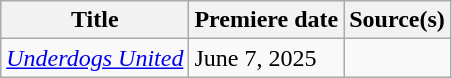<table class="wikitable sortable">
<tr>
<th>Title</th>
<th>Premiere date</th>
<th>Source(s)</th>
</tr>
<tr>
<td><em><a href='#'>Underdogs United</a></em></td>
<td>June 7, 2025</td>
<td></td>
</tr>
</table>
